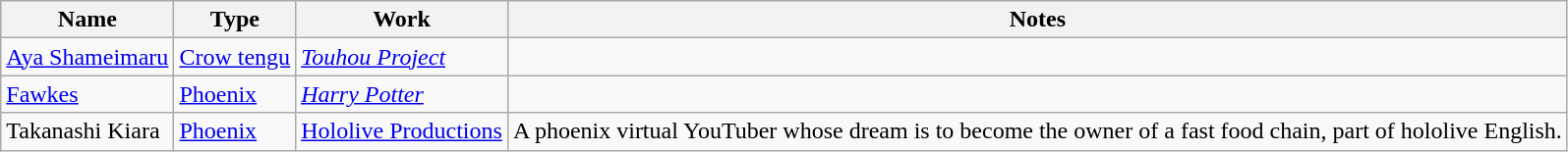<table class="wikitable">
<tr>
<th>Name</th>
<th>Type</th>
<th>Work</th>
<th>Notes</th>
</tr>
<tr>
<td><a href='#'>Aya Shameimaru</a></td>
<td><a href='#'>Crow tengu</a></td>
<td><em><a href='#'>Touhou Project</a></em></td>
<td></td>
</tr>
<tr>
<td><a href='#'>Fawkes</a></td>
<td><a href='#'>Phoenix</a></td>
<td><em><a href='#'>Harry Potter</a></em></td>
<td></td>
</tr>
<tr>
<td>Takanashi Kiara</td>
<td><a href='#'>Phoenix</a></td>
<td><a href='#'>Hololive Productions</a></td>
<td>A phoenix virtual YouTuber whose dream is to become the owner of a fast food chain, part of hololive English.</td>
</tr>
</table>
